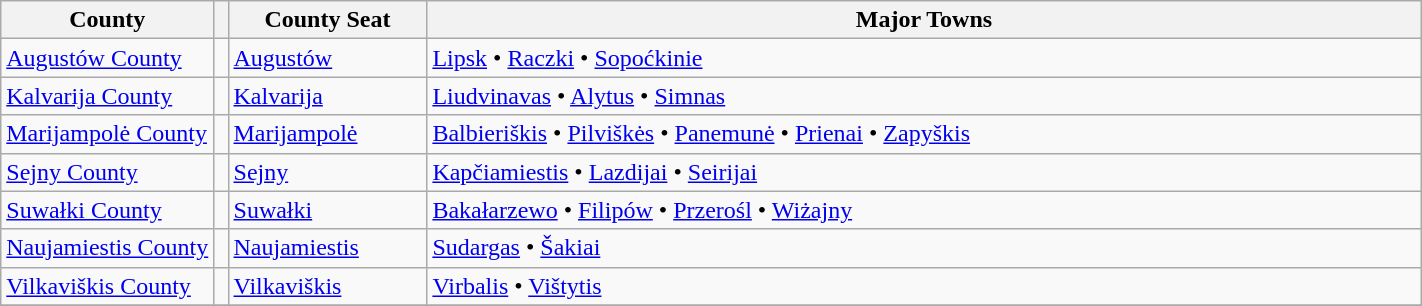<table class="wikitable" |>
<tr>
<th style="width: 15%">County</th>
<th style="width: 1%"></th>
<th style="width: 14%">County Seat</th>
<th style="width: 70%">Major Towns</th>
</tr>
<tr>
<td><a href='#'>Augustów County</a></td>
<td></td>
<td><a href='#'>Augustów</a></td>
<td><a href='#'>Lipsk</a> • <a href='#'>Raczki</a> • <a href='#'>Sopoćkinie</a></td>
</tr>
<tr>
<td><a href='#'>Kalvarija County</a></td>
<td></td>
<td><a href='#'>Kalvarija</a></td>
<td><a href='#'>Liudvinavas</a> • <a href='#'>Alytus</a> • <a href='#'>Simnas</a></td>
</tr>
<tr>
<td><a href='#'>Marijampolė County</a></td>
<td></td>
<td><a href='#'>Marijampolė</a></td>
<td><a href='#'>Balbieriškis</a> • <a href='#'>Pilviškės</a> • <a href='#'>Panemunė</a> • <a href='#'>Prienai</a> • <a href='#'>Zapyškis</a></td>
</tr>
<tr>
<td><a href='#'>Sejny County</a></td>
<td></td>
<td><a href='#'>Sejny</a></td>
<td><a href='#'>Kapčiamiestis</a> • <a href='#'>Lazdijai</a> • <a href='#'>Seirijai</a></td>
</tr>
<tr>
<td><a href='#'>Suwałki County</a></td>
<td></td>
<td><a href='#'>Suwałki</a></td>
<td><a href='#'>Bakałarzewo</a> • <a href='#'>Filipów</a> • <a href='#'>Przerośl</a> • <a href='#'>Wiżajny</a></td>
</tr>
<tr>
<td><a href='#'>Naujamiestis County</a></td>
<td></td>
<td><a href='#'>Naujamiestis</a></td>
<td><a href='#'>Sudargas</a> • <a href='#'>Šakiai</a></td>
</tr>
<tr>
<td><a href='#'>Vilkaviškis County</a></td>
<td></td>
<td><a href='#'>Vilkaviškis</a></td>
<td><a href='#'>Virbalis</a> • <a href='#'>Vištytis</a></td>
</tr>
<tr>
</tr>
</table>
